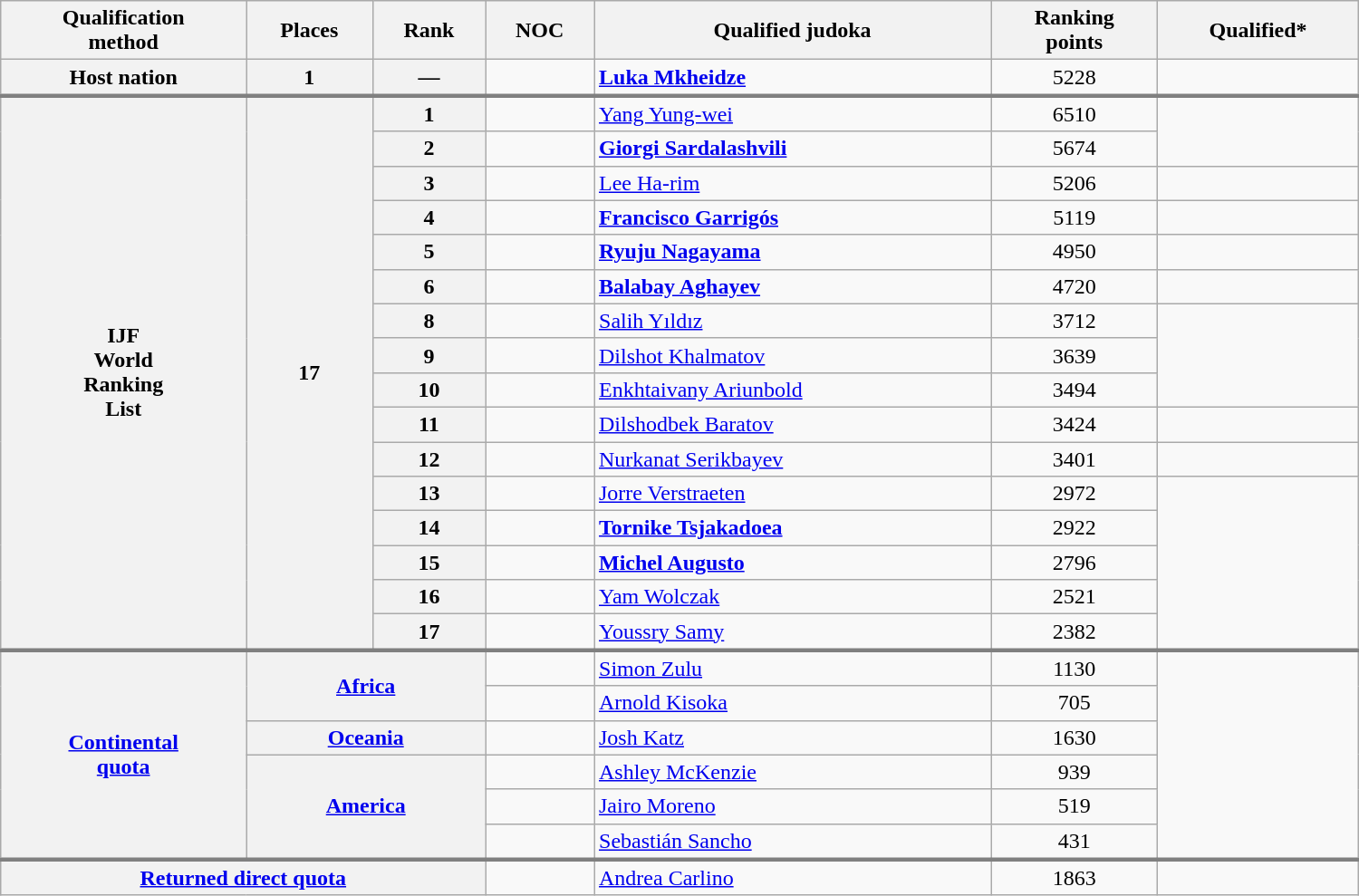<table class="wikitable" width=1000>
<tr>
<th>Qualification<br>method</th>
<th>Places</th>
<th>Rank</th>
<th>NOC</th>
<th>Qualified judoka</th>
<th>Ranking<br>points</th>
<th>Qualified*<br></th>
</tr>
<tr style="border-bottom: 3px solid grey;">
<th>Host nation</th>
<th>1</th>
<th>—</th>
<td></td>
<td><strong><a href='#'>Luka Mkheidze</a></strong></td>
<td align=center>5228</td>
<td></td>
</tr>
<tr>
<th rowspan=16>IJF<br>World<br>Ranking<br>List</th>
<th rowspan=16>17</th>
<th>1</th>
<td></td>
<td><a href='#'>Yang Yung-wei</a></td>
<td align=center>6510</td>
</tr>
<tr>
<th>2</th>
<td></td>
<td><strong><a href='#'>Giorgi Sardalashvili</a></strong></td>
<td align=center>5674</td>
</tr>
<tr>
<th>3</th>
<td></td>
<td><a href='#'>Lee Ha-rim</a></td>
<td align=center>5206</td>
<td></td>
</tr>
<tr>
<th>4</th>
<td></td>
<td><strong><a href='#'>Francisco Garrigós</a></strong></td>
<td align=center>5119</td>
</tr>
<tr>
<th>5</th>
<td></td>
<td><strong><a href='#'>Ryuju Nagayama</a></strong></td>
<td align=center>4950</td>
<td></td>
</tr>
<tr>
<th>6</th>
<td></td>
<td><strong><a href='#'>Balabay Aghayev</a></strong></td>
<td align=center>4720</td>
<td></td>
</tr>
<tr>
<th>8</th>
<td></td>
<td><a href='#'>Salih Yıldız</a></td>
<td align=center>3712</td>
</tr>
<tr>
<th>9</th>
<td></td>
<td><a href='#'>Dilshot Khalmatov</a></td>
<td align=center>3639</td>
</tr>
<tr>
<th>10</th>
<td></td>
<td><a href='#'>Enkhtaivany Ariunbold</a></td>
<td align=center>3494</td>
</tr>
<tr>
<th>11</th>
<td></td>
<td><a href='#'>Dilshodbek Baratov</a></td>
<td align=center>3424</td>
<td></td>
</tr>
<tr>
<th>12</th>
<td></td>
<td><a href='#'>Nurkanat Serikbayev</a></td>
<td align=center>3401</td>
<td></td>
</tr>
<tr>
<th>13</th>
<td></td>
<td><a href='#'>Jorre Verstraeten</a></td>
<td align=center>2972</td>
</tr>
<tr>
<th>14</th>
<td></td>
<td><strong><a href='#'>Tornike Tsjakadoea</a></strong></td>
<td align=center>2922</td>
</tr>
<tr>
<th>15</th>
<td></td>
<td><strong><a href='#'>Michel Augusto</a></strong></td>
<td align=center>2796</td>
</tr>
<tr>
<th>16</th>
<td></td>
<td><a href='#'>Yam Wolczak</a></td>
<td align=center>2521</td>
</tr>
<tr>
<th>17</th>
<td></td>
<td><a href='#'>Youssry Samy</a></td>
<td align=center>2382</td>
</tr>
<tr style="border-top: 3px solid grey;">
<th rowspan=6><a href='#'>Continental<br>quota</a></th>
<th rowspan=2 colspan=2><a href='#'>Africa</a></th>
<td></td>
<td><a href='#'>Simon Zulu</a></td>
<td align=center>1130</td>
</tr>
<tr>
<td></td>
<td><a href='#'>Arnold Kisoka</a></td>
<td align=center>705</td>
</tr>
<tr>
<th rowspan=1 colspan=2><a href='#'>Oceania</a></th>
<td></td>
<td><a href='#'>Josh Katz</a></td>
<td align=center>1630</td>
</tr>
<tr>
<th rowspan=3 colspan=2><a href='#'>America</a></th>
<td></td>
<td><a href='#'>Ashley McKenzie</a></td>
<td align=center>939</td>
</tr>
<tr>
<td></td>
<td><a href='#'>Jairo Moreno</a></td>
<td align=center>519</td>
</tr>
<tr>
<td></td>
<td><a href='#'>Sebastián Sancho</a></td>
<td align=center>431</td>
</tr>
<tr style="border-top: 3px solid grey;">
<th rowspan=1 colspan=3><a href='#'>Returned direct quota</a></th>
<td></td>
<td><a href='#'>Andrea Carlino</a></td>
<td align=center>1863</td>
</tr>
</table>
